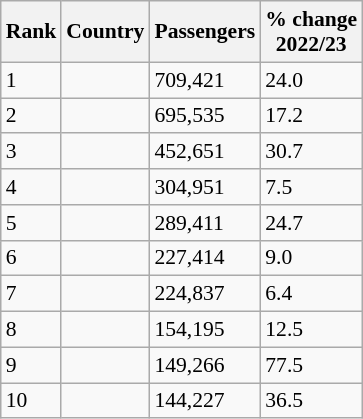<table class="wikitable" style="font-size: 90%" width=align=>
<tr>
<th>Rank</th>
<th>Country</th>
<th>Passengers</th>
<th>% change<br>2022/23</th>
</tr>
<tr>
<td>1</td>
<td></td>
<td>709,421</td>
<td> 24.0</td>
</tr>
<tr>
<td>2</td>
<td></td>
<td>695,535</td>
<td> 17.2</td>
</tr>
<tr>
<td>3</td>
<td></td>
<td>452,651</td>
<td> 30.7</td>
</tr>
<tr>
<td>4</td>
<td></td>
<td>304,951</td>
<td> 7.5</td>
</tr>
<tr>
<td>5</td>
<td></td>
<td>289,411</td>
<td> 24.7</td>
</tr>
<tr>
<td>6</td>
<td></td>
<td>227,414</td>
<td> 9.0</td>
</tr>
<tr>
<td>7</td>
<td></td>
<td>224,837</td>
<td> 6.4</td>
</tr>
<tr>
<td>8</td>
<td></td>
<td>154,195</td>
<td> 12.5</td>
</tr>
<tr>
<td>9</td>
<td></td>
<td>149,266</td>
<td> 77.5</td>
</tr>
<tr>
<td>10</td>
<td></td>
<td>144,227</td>
<td> 36.5</td>
</tr>
</table>
